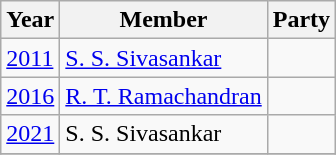<table class="wikitable sortable">
<tr>
<th>Year</th>
<th>Member</th>
<th colspan="2">Party</th>
</tr>
<tr>
<td><a href='#'>2011</a></td>
<td><a href='#'>S. S. Sivasankar</a></td>
<td></td>
</tr>
<tr>
<td><a href='#'>2016</a></td>
<td><a href='#'>R. T. Ramachandran</a></td>
<td></td>
</tr>
<tr>
<td><a href='#'>2021</a></td>
<td>S. S. Sivasankar</td>
<td></td>
</tr>
<tr>
</tr>
</table>
